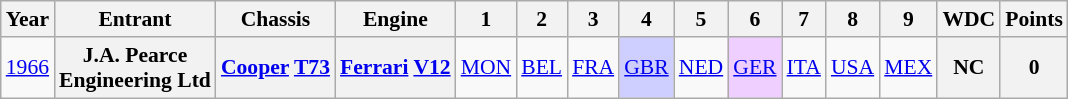<table class="wikitable" style="text-align:center; font-size:90%">
<tr>
<th>Year</th>
<th>Entrant</th>
<th>Chassis</th>
<th>Engine</th>
<th>1</th>
<th>2</th>
<th>3</th>
<th>4</th>
<th>5</th>
<th>6</th>
<th>7</th>
<th>8</th>
<th>9</th>
<th>WDC</th>
<th>Points</th>
</tr>
<tr>
<td><a href='#'>1966</a></td>
<th>J.A. Pearce<br>Engineering Ltd</th>
<th><a href='#'>Cooper</a> <a href='#'>T73</a></th>
<th><a href='#'>Ferrari</a> <a href='#'>V12</a></th>
<td><a href='#'>MON</a></td>
<td><a href='#'>BEL</a></td>
<td><a href='#'>FRA</a></td>
<td style="background:#CFCFFF;"><a href='#'>GBR</a><br></td>
<td><a href='#'>NED</a></td>
<td style="background:#EFCFFF;"><a href='#'>GER</a><br></td>
<td><a href='#'>ITA</a></td>
<td><a href='#'>USA</a></td>
<td><a href='#'>MEX</a></td>
<th>NC</th>
<th>0</th>
</tr>
</table>
